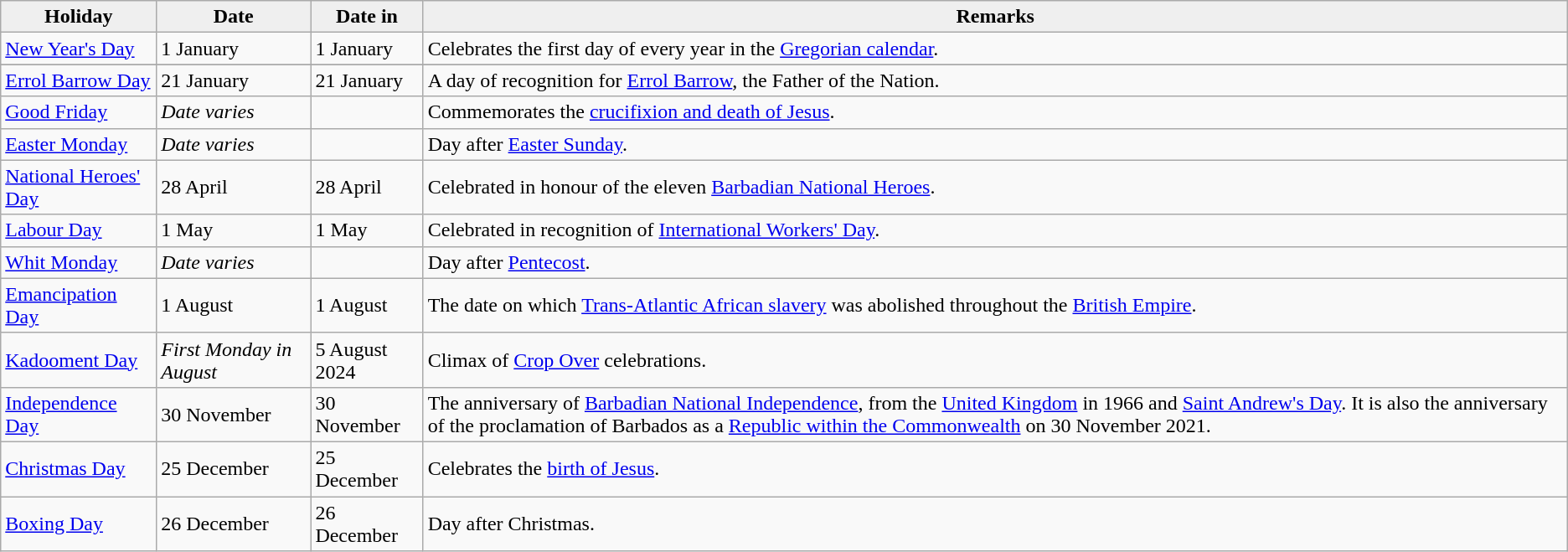<table class="wikitable">
<tr>
<th style="background:#efefef;">Holiday</th>
<th style="background:#efefef;">Date</th>
<th style="background:#efefef;">Date in </th>
<th style="background:#efefef;">Remarks</th>
</tr>
<tr>
<td><a href='#'>New Year's Day</a></td>
<td>1 January</td>
<td>1 January </td>
<td>Celebrates the first day of every year in the <a href='#'>Gregorian calendar</a>.</td>
</tr>
<tr valign=top>
</tr>
<tr>
<td><a href='#'>Errol Barrow Day</a></td>
<td>21 January</td>
<td>21 January </td>
<td>A day of recognition for <a href='#'>Errol Barrow</a>, the Father of the Nation.</td>
</tr>
<tr>
<td><a href='#'>Good Friday</a></td>
<td><em>Date varies</em></td>
<td></td>
<td>Commemorates the <a href='#'>crucifixion and death of Jesus</a>.</td>
</tr>
<tr>
<td><a href='#'>Easter Monday</a></td>
<td><em>Date varies</em></td>
<td></td>
<td>Day after <a href='#'>Easter Sunday</a>.</td>
</tr>
<tr>
<td><a href='#'>National Heroes' Day</a></td>
<td>28 April</td>
<td>28 April </td>
<td>Celebrated in honour of the eleven <a href='#'>Barbadian National Heroes</a>.</td>
</tr>
<tr>
<td><a href='#'>Labour Day</a></td>
<td>1 May</td>
<td>1 May </td>
<td>Celebrated in recognition of <a href='#'>International Workers' Day</a>.</td>
</tr>
<tr>
<td><a href='#'>Whit Monday</a></td>
<td><em>Date varies</em></td>
<td></td>
<td>Day after <a href='#'>Pentecost</a>.</td>
</tr>
<tr>
<td><a href='#'>Emancipation Day</a></td>
<td>1 August</td>
<td>1 August </td>
<td>The date on which <a href='#'>Trans-Atlantic African slavery</a> was abolished throughout the <a href='#'>British Empire</a>.</td>
</tr>
<tr>
<td><a href='#'>Kadooment Day</a></td>
<td><em>First Monday in August</em></td>
<td {{Weekday after date>5 August 2024</td>
<td>Climax of <a href='#'>Crop Over</a> celebrations.</td>
</tr>
<tr>
<td><a href='#'>Independence Day</a></td>
<td>30 November</td>
<td>30 November </td>
<td>The anniversary of <a href='#'>Barbadian National Independence</a>, from the <a href='#'>United Kingdom</a> in 1966 and <a href='#'>Saint Andrew's Day</a>. It is also the anniversary of the proclamation of Barbados as a <a href='#'>Republic within the Commonwealth</a> on 30 November 2021.</td>
</tr>
<tr>
<td><a href='#'>Christmas Day</a></td>
<td>25 December</td>
<td>25 December </td>
<td>Celebrates the <a href='#'>birth of Jesus</a>.</td>
</tr>
<tr>
<td><a href='#'>Boxing Day</a></td>
<td>26 December</td>
<td>26 December </td>
<td>Day after Christmas.</td>
</tr>
</table>
